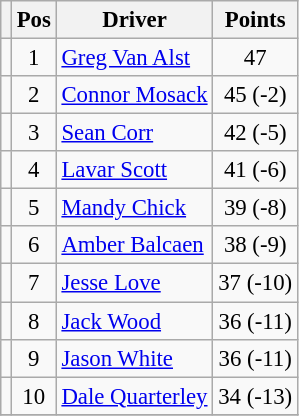<table class="wikitable" style="font-size: 95%;">
<tr>
<th></th>
<th>Pos</th>
<th>Driver</th>
<th>Points</th>
</tr>
<tr>
<td align="left"></td>
<td style="text-align:center;">1</td>
<td><a href='#'>Greg Van Alst</a></td>
<td style="text-align:center;">47</td>
</tr>
<tr>
<td align="left"></td>
<td style="text-align:center;">2</td>
<td><a href='#'>Connor Mosack</a></td>
<td style="text-align:center;">45 (-2)</td>
</tr>
<tr>
<td align="left"></td>
<td style="text-align:center;">3</td>
<td><a href='#'>Sean Corr</a></td>
<td style="text-align:center;">42 (-5)</td>
</tr>
<tr>
<td align="left"></td>
<td style="text-align:center;">4</td>
<td><a href='#'>Lavar Scott</a></td>
<td style="text-align:center;">41 (-6)</td>
</tr>
<tr>
<td align="left"></td>
<td style="text-align:center;">5</td>
<td><a href='#'>Mandy Chick</a></td>
<td style="text-align:center;">39 (-8)</td>
</tr>
<tr>
<td align="left"></td>
<td style="text-align:center;">6</td>
<td><a href='#'>Amber Balcaen</a></td>
<td style="text-align:center;">38 (-9)</td>
</tr>
<tr>
<td align="left"></td>
<td style="text-align:center;">7</td>
<td><a href='#'>Jesse Love</a></td>
<td style="text-align:center;">37 (-10)</td>
</tr>
<tr>
<td align="left"></td>
<td style="text-align:center;">8</td>
<td><a href='#'>Jack Wood</a></td>
<td style="text-align:center;">36 (-11)</td>
</tr>
<tr>
<td align="left"></td>
<td style="text-align:center;">9</td>
<td><a href='#'>Jason White</a></td>
<td style="text-align:center;">36 (-11)</td>
</tr>
<tr>
<td align="left"></td>
<td style="text-align:center;">10</td>
<td><a href='#'>Dale Quarterley</a></td>
<td style="text-align:center;">34 (-13)</td>
</tr>
<tr class="sortbottom">
</tr>
</table>
